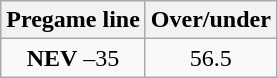<table class="wikitable">
<tr align="center">
<th style=>Pregame line</th>
<th style=>Over/under</th>
</tr>
<tr align="center">
<td><strong>NEV</strong> –35</td>
<td>56.5</td>
</tr>
</table>
